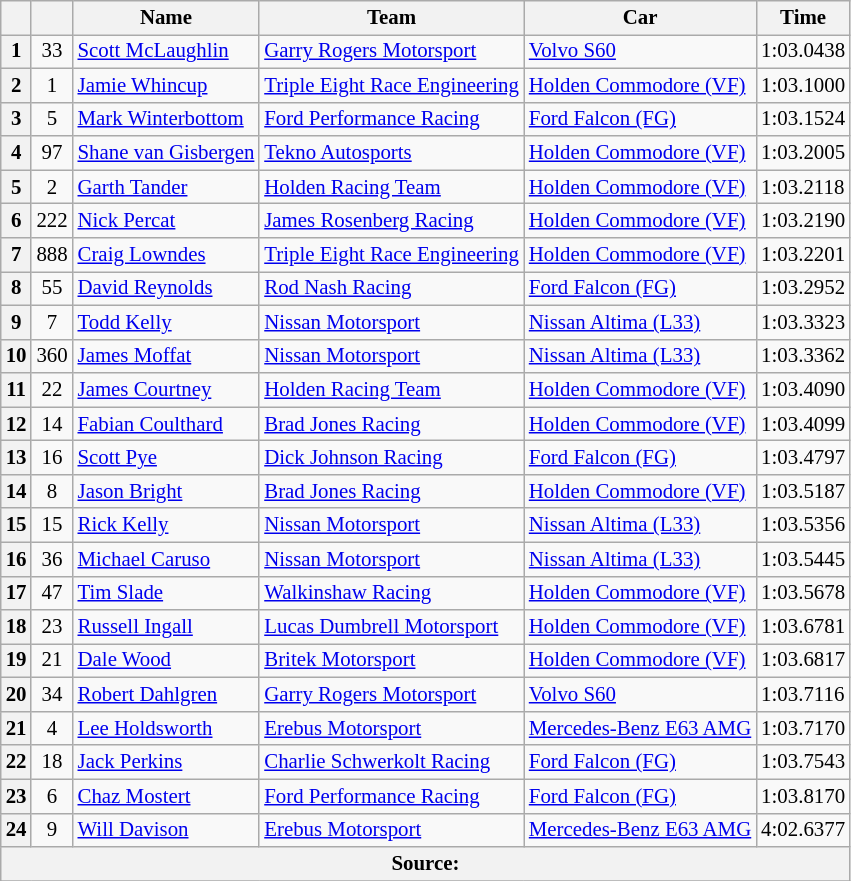<table class="wikitable" style="font-size: 87%">
<tr>
<th></th>
<th></th>
<th>Name</th>
<th>Team</th>
<th>Car</th>
<th>Time</th>
</tr>
<tr>
<th>1</th>
<td align="center">33</td>
<td> <a href='#'>Scott McLaughlin</a></td>
<td><a href='#'>Garry Rogers Motorsport</a></td>
<td><a href='#'>Volvo S60</a></td>
<td>1:03.0438</td>
</tr>
<tr>
<th>2</th>
<td align="center">1</td>
<td> <a href='#'>Jamie Whincup</a></td>
<td><a href='#'>Triple Eight Race Engineering</a></td>
<td><a href='#'>Holden Commodore (VF)</a></td>
<td>1:03.1000</td>
</tr>
<tr>
<th>3</th>
<td align="center">5</td>
<td> <a href='#'>Mark Winterbottom</a></td>
<td><a href='#'>Ford Performance Racing</a></td>
<td><a href='#'>Ford Falcon (FG)</a></td>
<td>1:03.1524</td>
</tr>
<tr>
<th>4</th>
<td align="center">97</td>
<td> <a href='#'>Shane van Gisbergen</a></td>
<td><a href='#'>Tekno Autosports</a></td>
<td><a href='#'>Holden Commodore (VF)</a></td>
<td>1:03.2005</td>
</tr>
<tr>
<th>5</th>
<td align="center">2</td>
<td> <a href='#'>Garth Tander</a></td>
<td><a href='#'>Holden Racing Team</a></td>
<td><a href='#'>Holden Commodore (VF)</a></td>
<td>1:03.2118</td>
</tr>
<tr>
<th>6</th>
<td align="center">222</td>
<td> <a href='#'>Nick Percat</a></td>
<td><a href='#'>James Rosenberg Racing</a></td>
<td><a href='#'>Holden Commodore (VF)</a></td>
<td>1:03.2190</td>
</tr>
<tr>
<th>7</th>
<td align="center">888</td>
<td> <a href='#'>Craig Lowndes</a></td>
<td><a href='#'>Triple Eight Race Engineering</a></td>
<td><a href='#'>Holden Commodore (VF)</a></td>
<td>1:03.2201</td>
</tr>
<tr>
<th>8</th>
<td align="center">55</td>
<td> <a href='#'>David Reynolds</a></td>
<td><a href='#'>Rod Nash Racing</a></td>
<td><a href='#'>Ford Falcon (FG)</a></td>
<td>1:03.2952</td>
</tr>
<tr>
<th>9</th>
<td align="center">7</td>
<td> <a href='#'>Todd Kelly</a></td>
<td><a href='#'>Nissan Motorsport</a></td>
<td><a href='#'>Nissan Altima (L33)</a></td>
<td>1:03.3323</td>
</tr>
<tr>
<th>10</th>
<td align="center">360</td>
<td> <a href='#'>James Moffat</a></td>
<td><a href='#'>Nissan Motorsport</a></td>
<td><a href='#'>Nissan Altima (L33)</a></td>
<td>1:03.3362</td>
</tr>
<tr>
<th>11</th>
<td align="center">22</td>
<td> <a href='#'>James Courtney</a></td>
<td><a href='#'>Holden Racing Team</a></td>
<td><a href='#'>Holden Commodore (VF)</a></td>
<td>1:03.4090</td>
</tr>
<tr>
<th>12</th>
<td align="center">14</td>
<td> <a href='#'>Fabian Coulthard</a></td>
<td><a href='#'>Brad Jones Racing</a></td>
<td><a href='#'>Holden Commodore (VF)</a></td>
<td>1:03.4099</td>
</tr>
<tr>
<th>13</th>
<td align="center">16</td>
<td> <a href='#'>Scott Pye</a></td>
<td><a href='#'>Dick Johnson Racing</a></td>
<td><a href='#'>Ford Falcon (FG)</a></td>
<td>1:03.4797</td>
</tr>
<tr>
<th>14</th>
<td align="center">8</td>
<td> <a href='#'>Jason Bright</a></td>
<td><a href='#'>Brad Jones Racing</a></td>
<td><a href='#'>Holden Commodore (VF)</a></td>
<td>1:03.5187</td>
</tr>
<tr>
<th>15</th>
<td align="center">15</td>
<td> <a href='#'>Rick Kelly</a></td>
<td><a href='#'>Nissan Motorsport</a></td>
<td><a href='#'>Nissan Altima (L33)</a></td>
<td>1:03.5356</td>
</tr>
<tr>
<th>16</th>
<td align="center">36</td>
<td> <a href='#'>Michael Caruso</a></td>
<td><a href='#'>Nissan Motorsport</a></td>
<td><a href='#'>Nissan Altima (L33)</a></td>
<td>1:03.5445</td>
</tr>
<tr>
<th>17</th>
<td align="center">47</td>
<td> <a href='#'>Tim Slade</a></td>
<td><a href='#'>Walkinshaw Racing</a></td>
<td><a href='#'>Holden Commodore (VF)</a></td>
<td>1:03.5678</td>
</tr>
<tr>
<th>18</th>
<td align="center">23</td>
<td> <a href='#'>Russell Ingall</a></td>
<td><a href='#'>Lucas Dumbrell Motorsport</a></td>
<td><a href='#'>Holden Commodore (VF)</a></td>
<td>1:03.6781</td>
</tr>
<tr>
<th>19</th>
<td align="center">21</td>
<td> <a href='#'>Dale Wood</a></td>
<td><a href='#'>Britek Motorsport</a></td>
<td><a href='#'>Holden Commodore (VF)</a></td>
<td>1:03.6817</td>
</tr>
<tr>
<th>20</th>
<td align="center">34</td>
<td> <a href='#'>Robert Dahlgren</a></td>
<td><a href='#'>Garry Rogers Motorsport</a></td>
<td><a href='#'>Volvo S60</a></td>
<td>1:03.7116</td>
</tr>
<tr>
<th>21</th>
<td align="center">4</td>
<td> <a href='#'>Lee Holdsworth</a></td>
<td><a href='#'>Erebus Motorsport</a></td>
<td><a href='#'>Mercedes-Benz E63 AMG</a></td>
<td>1:03.7170</td>
</tr>
<tr>
<th>22</th>
<td align="center">18</td>
<td> <a href='#'>Jack Perkins</a></td>
<td><a href='#'>Charlie Schwerkolt Racing</a></td>
<td><a href='#'>Ford Falcon (FG)</a></td>
<td>1:03.7543</td>
</tr>
<tr>
<th>23</th>
<td align="center">6</td>
<td> <a href='#'>Chaz Mostert</a></td>
<td><a href='#'>Ford Performance Racing</a></td>
<td><a href='#'>Ford Falcon (FG)</a></td>
<td>1:03.8170</td>
</tr>
<tr>
<th>24</th>
<td align="center">9</td>
<td> <a href='#'>Will Davison</a></td>
<td><a href='#'>Erebus Motorsport</a></td>
<td><a href='#'>Mercedes-Benz E63 AMG</a></td>
<td>4:02.6377</td>
</tr>
<tr>
<th colspan=6>Source:</th>
</tr>
<tr>
</tr>
</table>
